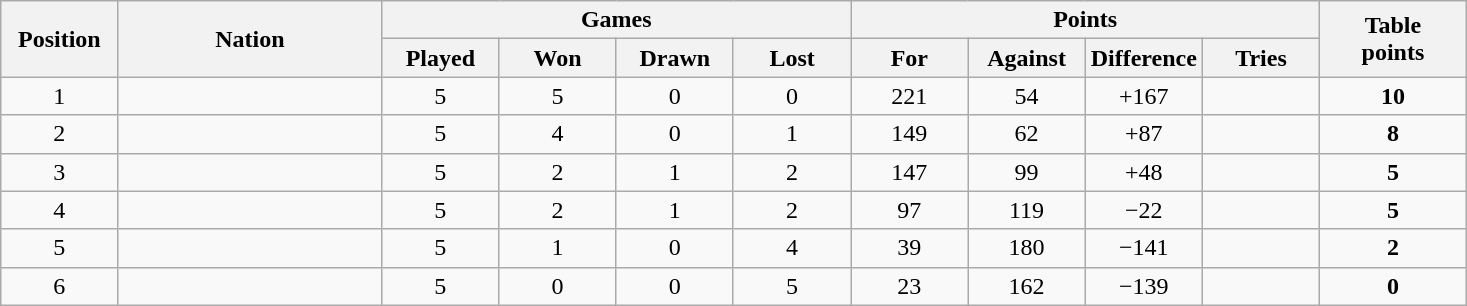<table class="wikitable" style="text-align:center">
<tr>
<th rowspan="2" style="width:8%;">Position</th>
<th rowspan="2" style="width:18%;">Nation</th>
<th colspan="4" style="width:32%;">Games</th>
<th colspan="4" style="width:32%;">Points</th>
<th rowspan="2" style="width:10%;">Table<br>points</th>
</tr>
<tr>
<th style="width:8%;">Played</th>
<th style="width:8%;">Won</th>
<th style="width:8%;">Drawn</th>
<th style="width:8%;">Lost</th>
<th style="width:8%;">For</th>
<th style="width:8%;">Against</th>
<th style="width:8%;">Difference</th>
<th style="width:8%;">Tries</th>
</tr>
<tr>
<td>1</td>
<td align="left"></td>
<td>5</td>
<td>5</td>
<td>0</td>
<td>0</td>
<td>221</td>
<td>54</td>
<td>+167</td>
<td></td>
<td><strong>10</strong></td>
</tr>
<tr>
<td>2</td>
<td align="left"></td>
<td>5</td>
<td>4</td>
<td>0</td>
<td>1</td>
<td>149</td>
<td>62</td>
<td>+87</td>
<td></td>
<td><strong>8</strong></td>
</tr>
<tr>
<td>3</td>
<td align="left"></td>
<td>5</td>
<td>2</td>
<td>1</td>
<td>2</td>
<td>147</td>
<td>99</td>
<td>+48</td>
<td></td>
<td><strong>5</strong></td>
</tr>
<tr>
<td>4</td>
<td align="left"></td>
<td>5</td>
<td>2</td>
<td>1</td>
<td>2</td>
<td>97</td>
<td>119</td>
<td>−22</td>
<td></td>
<td><strong>5</strong></td>
</tr>
<tr>
<td>5</td>
<td align="left"></td>
<td>5</td>
<td>1</td>
<td>0</td>
<td>4</td>
<td>39</td>
<td>180</td>
<td>−141</td>
<td></td>
<td><strong>2</strong></td>
</tr>
<tr>
<td>6</td>
<td align="left"></td>
<td>5</td>
<td>0</td>
<td>0</td>
<td>5</td>
<td>23</td>
<td>162</td>
<td>−139</td>
<td></td>
<td><strong>0</strong></td>
</tr>
</table>
